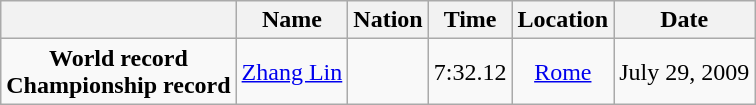<table class=wikitable style=text-align:center>
<tr>
<th></th>
<th>Name</th>
<th>Nation</th>
<th>Time</th>
<th>Location</th>
<th>Date</th>
</tr>
<tr>
<td><strong>World record</strong> <br> <strong>Championship record</strong></td>
<td><a href='#'>Zhang Lin</a></td>
<td></td>
<td align=left>7:32.12</td>
<td><a href='#'>Rome</a></td>
<td>July 29, 2009</td>
</tr>
</table>
